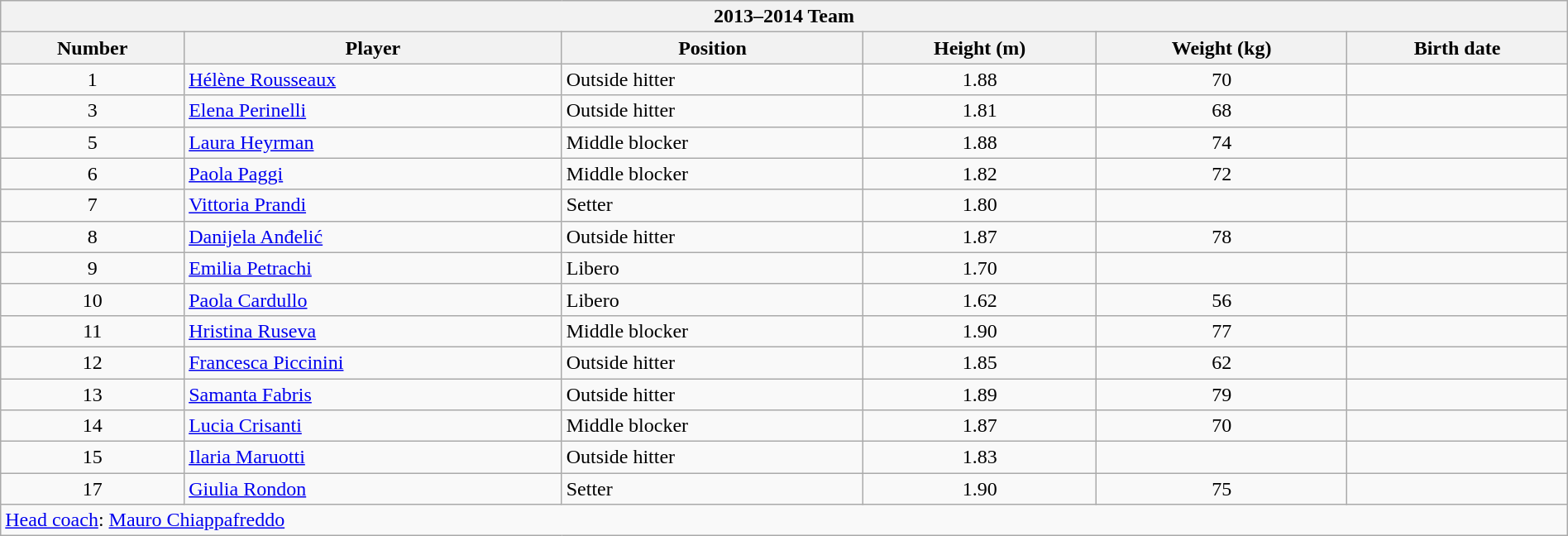<table class="wikitable collapsible collapsed" style="width:100%;">
<tr>
<th colspan=6><strong>2013–2014 Team</strong></th>
</tr>
<tr>
<th>Number</th>
<th>Player</th>
<th>Position</th>
<th>Height (m)</th>
<th>Weight (kg)</th>
<th>Birth date</th>
</tr>
<tr>
<td align=center>1</td>
<td> <a href='#'>Hélène Rousseaux</a></td>
<td>Outside hitter</td>
<td align=center>1.88</td>
<td align=center>70</td>
<td></td>
</tr>
<tr>
<td align=center>3</td>
<td> <a href='#'>Elena Perinelli</a></td>
<td>Outside hitter</td>
<td align=center>1.81</td>
<td align=center>68</td>
<td></td>
</tr>
<tr>
<td align=center>5</td>
<td> <a href='#'>Laura Heyrman</a></td>
<td>Middle blocker</td>
<td align=center>1.88</td>
<td align=center>74</td>
<td></td>
</tr>
<tr>
<td align=center>6</td>
<td> <a href='#'>Paola Paggi</a></td>
<td>Middle blocker</td>
<td align=center>1.82</td>
<td align=center>72</td>
<td></td>
</tr>
<tr>
<td align=center>7</td>
<td> <a href='#'>Vittoria Prandi</a></td>
<td>Setter</td>
<td align=center>1.80</td>
<td align=center></td>
<td></td>
</tr>
<tr>
<td align=center>8</td>
<td> <a href='#'>Danijela Anđelić</a></td>
<td>Outside hitter</td>
<td align=center>1.87</td>
<td align=center>78</td>
<td></td>
</tr>
<tr>
<td align=center>9</td>
<td> <a href='#'>Emilia Petrachi</a></td>
<td>Libero</td>
<td align=center>1.70</td>
<td align=center></td>
<td></td>
</tr>
<tr>
<td align=center>10</td>
<td> <a href='#'>Paola Cardullo</a></td>
<td>Libero</td>
<td align=center>1.62</td>
<td align=center>56</td>
<td></td>
</tr>
<tr>
<td align=center>11</td>
<td> <a href='#'>Hristina Ruseva</a></td>
<td>Middle blocker</td>
<td align=center>1.90</td>
<td align=center>77</td>
<td></td>
</tr>
<tr>
<td align=center>12</td>
<td> <a href='#'>Francesca Piccinini</a></td>
<td>Outside hitter</td>
<td align=center>1.85</td>
<td align=center>62</td>
<td></td>
</tr>
<tr>
<td align=center>13</td>
<td> <a href='#'>Samanta Fabris</a></td>
<td>Outside hitter</td>
<td align=center>1.89</td>
<td align=center>79</td>
<td></td>
</tr>
<tr>
<td align=center>14</td>
<td> <a href='#'>Lucia Crisanti</a></td>
<td>Middle blocker</td>
<td align=center>1.87</td>
<td align=center>70</td>
<td></td>
</tr>
<tr>
<td align=center>15</td>
<td> <a href='#'>Ilaria Maruotti</a></td>
<td>Outside hitter</td>
<td align=center>1.83</td>
<td align=center></td>
<td></td>
</tr>
<tr>
<td align=center>17</td>
<td> <a href='#'>Giulia Rondon</a></td>
<td>Setter</td>
<td align=center>1.90</td>
<td align=center>75</td>
<td></td>
</tr>
<tr>
<td colspan=6><a href='#'>Head coach</a>:  <a href='#'>Mauro Chiappafreddo</a></td>
</tr>
</table>
